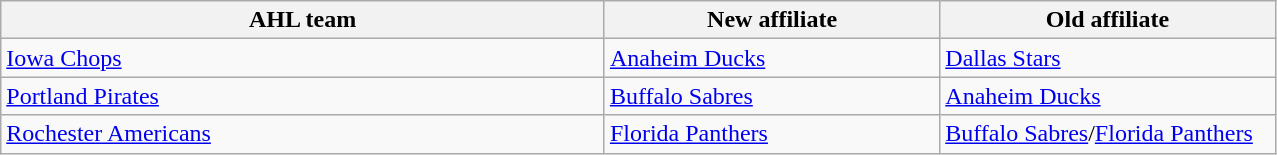<table class="wikitable">
<tr>
<th bgcolor="#DDDDFF" width="45%">AHL team</th>
<th bgcolor="#DDDDFF" width="25%">New affiliate</th>
<th bgcolor="#DDDDFF" width="25%">Old affiliate</th>
</tr>
<tr>
<td align=left><a href='#'>Iowa Chops</a></td>
<td><a href='#'>Anaheim Ducks</a></td>
<td><a href='#'>Dallas Stars</a></td>
</tr>
<tr>
<td align=left><a href='#'>Portland Pirates</a></td>
<td><a href='#'>Buffalo Sabres</a></td>
<td><a href='#'>Anaheim Ducks</a></td>
</tr>
<tr>
<td align=left><a href='#'>Rochester Americans</a></td>
<td><a href='#'>Florida Panthers</a></td>
<td><a href='#'>Buffalo Sabres</a>/<a href='#'>Florida Panthers</a></td>
</tr>
</table>
